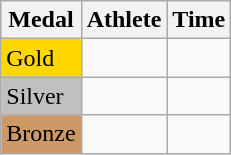<table class="wikitable">
<tr>
<th>Medal</th>
<th>Athlete</th>
<th>Time</th>
</tr>
<tr>
<td bgcolor="gold">Gold</td>
<td></td>
<td></td>
</tr>
<tr>
<td bgcolor="silver">Silver</td>
<td></td>
<td></td>
</tr>
<tr>
<td bgcolor="CC9966">Bronze</td>
<td></td>
<td></td>
</tr>
</table>
